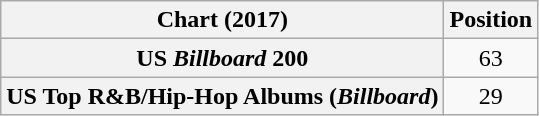<table class="wikitable sortable plainrowheaders" style="text-align:center">
<tr>
<th scope="col">Chart (2017)</th>
<th scope="col">Position</th>
</tr>
<tr>
<th scope="row">US <em>Billboard</em> 200</th>
<td>63</td>
</tr>
<tr>
<th scope="row">US Top R&B/Hip-Hop Albums (<em>Billboard</em>)</th>
<td>29</td>
</tr>
</table>
